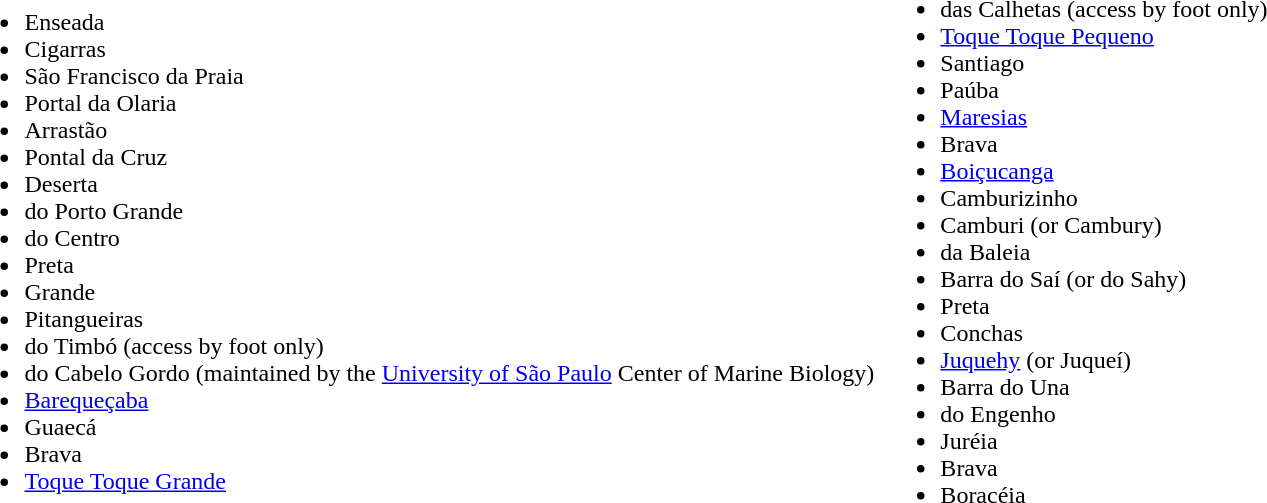<table>
<tr>
<td><br><ul><li>Enseada</li><li>Cigarras</li><li>São Francisco da Praia</li><li>Portal da Olaria</li><li>Arrastão</li><li>Pontal da Cruz</li><li>Deserta</li><li>do Porto Grande</li><li>do Centro</li><li>Preta</li><li>Grande</li><li>Pitangueiras</li><li>do Timbó (access by foot only)</li><li>do Cabelo Gordo (maintained by the <a href='#'>University of São Paulo</a> Center of Marine Biology)</li><li><a href='#'>Barequeçaba</a></li><li>Guaecá</li><li>Brava</li><li><a href='#'>Toque Toque Grande</a></li></ul></td>
<td><br><ul><li>das Calhetas (access by foot only)</li><li><a href='#'>Toque Toque Pequeno</a></li><li>Santiago</li><li>Paúba</li><li><a href='#'>Maresias</a></li><li>Brava</li><li><a href='#'>Boiçucanga</a></li><li>Camburizinho</li><li>Camburi (or Cambury)</li><li>da Baleia</li><li>Barra do Saí (or do Sahy)</li><li>Preta</li><li>Conchas</li><li><a href='#'>Juquehy</a> (or Juqueí)</li><li>Barra do Una</li><li>do Engenho</li><li>Juréia</li><li>Brava</li><li>Boracéia</li></ul></td>
</tr>
</table>
